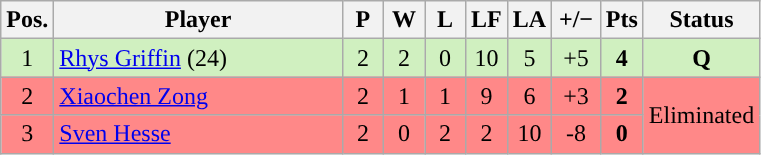<table class="wikitable" style="text-align:center; margin: 1em auto 1em auto, align:left">
<tr>
<th width=20>Pos.</th>
<th width=185>Player</th>
<th width=20>P</th>
<th width=20>W</th>
<th width=20>L</th>
<th width=20>LF</th>
<th width=20>LA</th>
<th width=25>+/−</th>
<th width=20>Pts</th>
<th width=70>Status</th>
</tr>
<tr style="background:#D0F0C0;">
<td>1</td>
<td align=left> <a href='#'>Rhys Griffin</a> (24)</td>
<td>2</td>
<td>2</td>
<td>0</td>
<td>10</td>
<td>5</td>
<td>+5</td>
<td><strong>4</strong></td>
<td rowspan=1><strong>Q</strong></td>
</tr>
<tr style="background:#FF8888;">
<td>2</td>
<td align=left> <a href='#'>Xiaochen Zong</a></td>
<td>2</td>
<td>1</td>
<td>1</td>
<td>9</td>
<td>6</td>
<td>+3</td>
<td><strong>2</strong></td>
<td rowspan=2>Eliminated</td>
</tr>
<tr style="background:#FF8888;">
<td>3</td>
<td align=left> <a href='#'>Sven Hesse</a></td>
<td>2</td>
<td>0</td>
<td>2</td>
<td>2</td>
<td>10</td>
<td>-8</td>
<td><strong>0</strong></td>
</tr>
</table>
